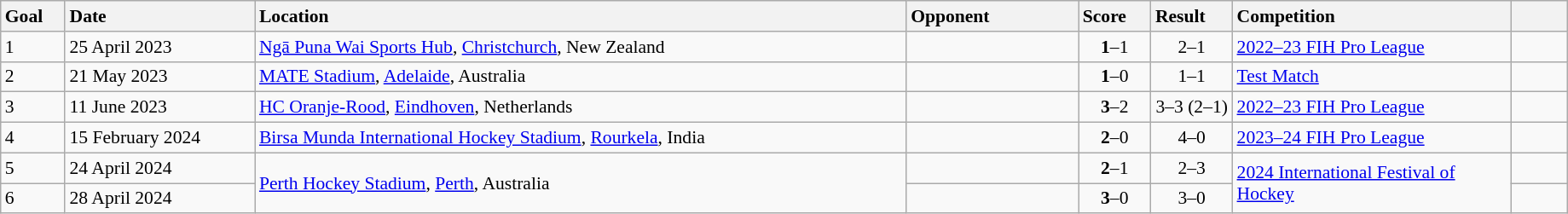<table class="wikitable sortable" style="font-size:90%" width=97%>
<tr>
<th style="width: 25px; text-align: left">Goal</th>
<th style="width: 100px; text-align: left">Date</th>
<th style="width: 360px; text-align: left">Location</th>
<th style="width: 90px; text-align: left">Opponent</th>
<th style="width: 30px; text-align: left">Score</th>
<th style="width: 30px; text-align: left">Result</th>
<th style="width: 150px; text-align: left">Competition</th>
<th style="width: 25px; text-align: left"></th>
</tr>
<tr>
<td>1</td>
<td>25 April 2023</td>
<td><a href='#'>Ngā Puna Wai Sports Hub</a>, <a href='#'>Christchurch</a>, New Zealand</td>
<td></td>
<td align="center"><strong>1</strong>–1</td>
<td align="center">2–1</td>
<td><a href='#'>2022–23 FIH Pro League</a></td>
<td></td>
</tr>
<tr>
<td>2</td>
<td>21 May 2023</td>
<td><a href='#'>MATE Stadium</a>, <a href='#'>Adelaide</a>, Australia</td>
<td></td>
<td align="center"><strong>1</strong>–0</td>
<td align="center">1–1</td>
<td><a href='#'>Test Match</a></td>
<td></td>
</tr>
<tr>
<td>3</td>
<td>11 June 2023</td>
<td><a href='#'>HC Oranje-Rood</a>, <a href='#'>Eindhoven</a>, Netherlands</td>
<td></td>
<td align="center"><strong>3</strong>–2</td>
<td align="center">3–3 (2–1)</td>
<td><a href='#'>2022–23 FIH Pro League</a></td>
<td></td>
</tr>
<tr>
<td>4</td>
<td>15 February 2024</td>
<td><a href='#'>Birsa Munda International Hockey Stadium</a>, <a href='#'>Rourkela</a>, India</td>
<td></td>
<td align="center"><strong>2</strong>–0</td>
<td align="center">4–0</td>
<td><a href='#'>2023–24 FIH Pro League</a></td>
<td></td>
</tr>
<tr>
<td>5</td>
<td>24 April 2024</td>
<td rowspan=2><a href='#'>Perth Hockey Stadium</a>, <a href='#'>Perth</a>, Australia</td>
<td></td>
<td align="center"><strong>2</strong>–1</td>
<td align="center">2–3</td>
<td rowspan=2><a href='#'>2024 International Festival of Hockey</a></td>
<td></td>
</tr>
<tr>
<td>6</td>
<td>28 April 2024</td>
<td></td>
<td align="center"><strong>3</strong>–0</td>
<td align="center">3–0</td>
<td></td>
</tr>
</table>
